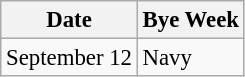<table class="wikitable" style="font-size:95%;">
<tr>
<th>Date</th>
<th colspan="1">Bye Week</th>
</tr>
<tr>
<td>September 12</td>
<td>Navy</td>
</tr>
</table>
